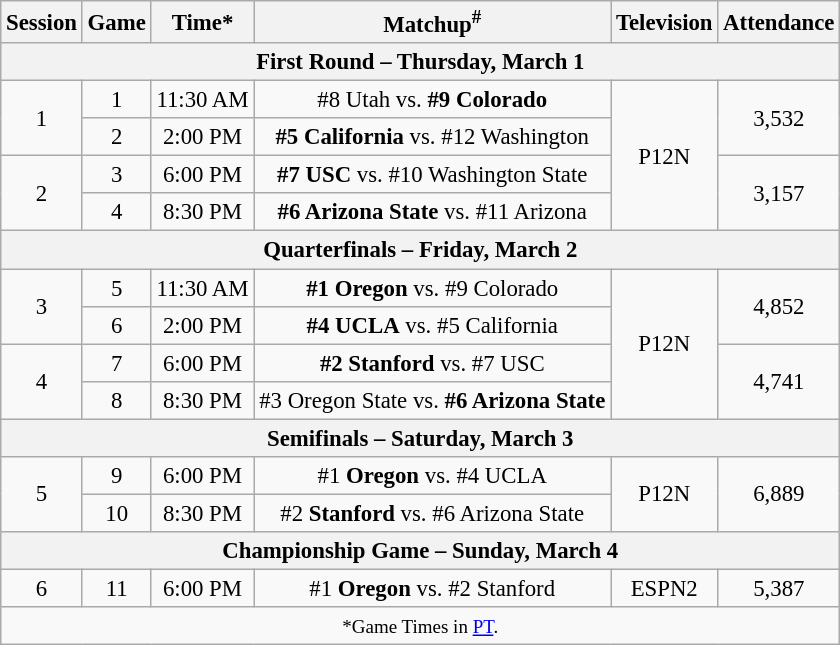<table class="wikitable" style="font-size: 95%; text-align:center;">
<tr>
<th>Session</th>
<th>Game</th>
<th>Time*</th>
<th>Matchup<sup>#</sup></th>
<th>Television</th>
<th>Attendance</th>
</tr>
<tr>
<th colspan=7>First Round – Thursday, March 1</th>
</tr>
<tr>
<td rowspan=2>1</td>
<td>1</td>
<td>11:30 AM</td>
<td>#8 Utah vs. <strong>#9 Colorado</strong></td>
<td rowspan=4>P12N</td>
<td rowspan=2>3,532</td>
</tr>
<tr>
<td>2</td>
<td>2:00 PM</td>
<td><strong>#5 California</strong> vs. #12 Washington</td>
</tr>
<tr>
<td rowspan=2>2</td>
<td>3</td>
<td>6:00 PM</td>
<td><strong>#7 USC</strong> vs. #10 Washington State</td>
<td rowspan=2>3,157</td>
</tr>
<tr>
<td>4</td>
<td>8:30 PM</td>
<td><strong>#6 Arizona State</strong> vs. #11 Arizona</td>
</tr>
<tr>
<th colspan=7>Quarterfinals – Friday, March 2</th>
</tr>
<tr>
<td rowspan=2>3</td>
<td>5</td>
<td>11:30 AM</td>
<td><strong>#1 Oregon</strong> vs. #9 Colorado</td>
<td rowspan=4>P12N</td>
<td rowspan=2>4,852</td>
</tr>
<tr>
<td>6</td>
<td>2:00 PM</td>
<td><strong>#4 UCLA</strong> vs. #5 California</td>
</tr>
<tr>
<td rowspan=2>4</td>
<td>7</td>
<td>6:00 PM</td>
<td><strong>#2 Stanford</strong> vs. #7 USC</td>
<td rowspan=2>4,741</td>
</tr>
<tr>
<td>8</td>
<td>8:30 PM</td>
<td>#3 Oregon State vs. <strong>#6 Arizona State</strong></td>
</tr>
<tr>
<th colspan=7>Semifinals – Saturday, March 3</th>
</tr>
<tr>
<td rowspan=2>5</td>
<td>9</td>
<td>6:00 PM</td>
<td>#1 <strong>Oregon</strong> vs. #4 UCLA</td>
<td rowspan=2>P12N</td>
<td rowspan=2>6,889</td>
</tr>
<tr>
<td>10</td>
<td>8:30 PM</td>
<td>#2 <strong>Stanford</strong> vs. #6 Arizona State</td>
</tr>
<tr>
<th colspan=7>Championship Game – Sunday, March 4</th>
</tr>
<tr>
<td>6</td>
<td>11</td>
<td>6:00 PM</td>
<td>#1 <strong>Oregon</strong> vs. #2 Stanford</td>
<td>ESPN2</td>
<td>5,387</td>
</tr>
<tr>
<td colspan=6><small>*Game Times in <a href='#'>PT</a>.</small></td>
</tr>
</table>
